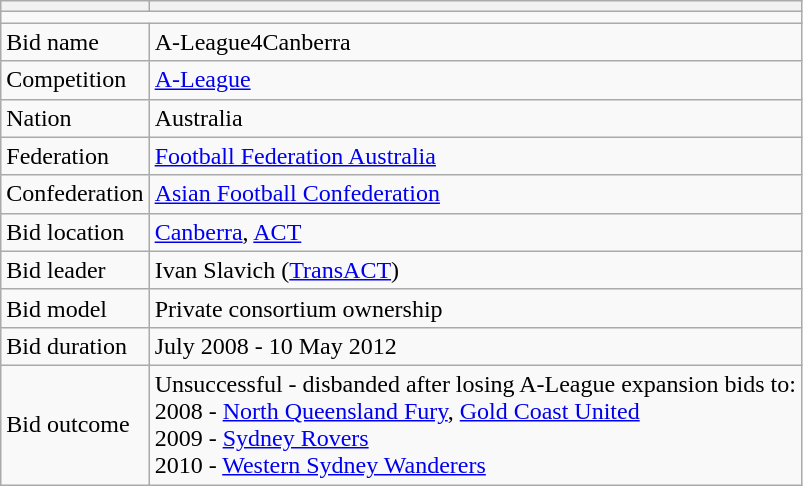<table class="wikitable">
<tr>
<th></th>
<th></th>
</tr>
<tr>
<td colspan="2" style="text-align: center; width: 150px;"></td>
</tr>
<tr>
<td>Bid name</td>
<td>A-League4Canberra</td>
</tr>
<tr>
<td>Competition</td>
<td><a href='#'>A-League</a></td>
</tr>
<tr>
<td>Nation</td>
<td> Australia</td>
</tr>
<tr>
<td>Federation</td>
<td><a href='#'>Football Federation Australia</a></td>
</tr>
<tr>
<td>Confederation</td>
<td><a href='#'>Asian Football Confederation</a></td>
</tr>
<tr>
<td>Bid location</td>
<td> <a href='#'>Canberra</a>, <a href='#'>ACT</a></td>
</tr>
<tr>
<td>Bid leader</td>
<td>Ivan Slavich (<a href='#'>TransACT</a>)</td>
</tr>
<tr>
<td>Bid model</td>
<td>Private consortium ownership</td>
</tr>
<tr>
<td>Bid duration</td>
<td>July 2008 - 10 May 2012</td>
</tr>
<tr>
<td>Bid outcome</td>
<td>Unsuccessful - disbanded after losing A-League expansion bids to: <br> 2008 - <a href='#'>North Queensland Fury</a>, <a href='#'>Gold Coast United</a> <br> 2009 - <a href='#'>Sydney Rovers</a> <br> 2010 - <a href='#'>Western Sydney Wanderers</a></td>
</tr>
</table>
